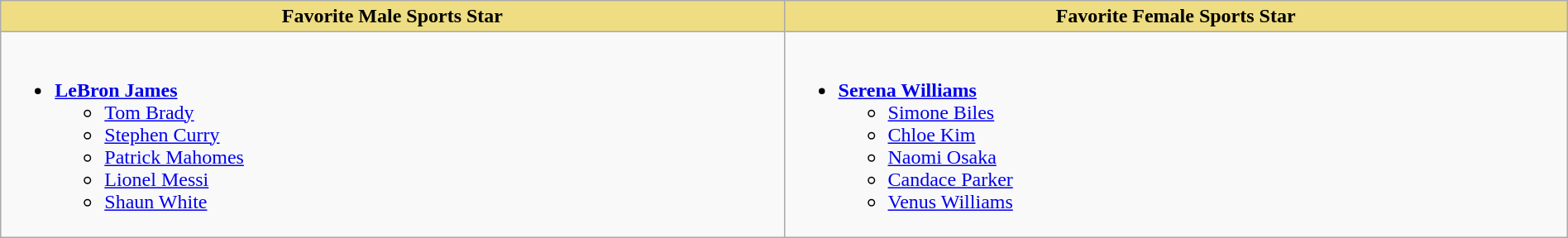<table class="wikitable" style="width:100%;">
<tr>
<th style="background:#EEDD82; width:50%">Favorite Male Sports Star</th>
<th style="background:#EEDD82; width:50%">Favorite Female Sports Star</th>
</tr>
<tr>
<td valign="top"><br><ul><li><strong><a href='#'>LeBron James</a></strong><ul><li><a href='#'>Tom Brady</a></li><li><a href='#'>Stephen Curry</a></li><li><a href='#'>Patrick Mahomes</a></li><li><a href='#'>Lionel Messi</a></li><li><a href='#'>Shaun White</a></li></ul></li></ul></td>
<td valign="top"><br><ul><li><strong><a href='#'>Serena Williams</a></strong><ul><li><a href='#'>Simone Biles</a></li><li><a href='#'>Chloe Kim</a></li><li><a href='#'>Naomi Osaka</a></li><li><a href='#'>Candace Parker</a></li><li><a href='#'>Venus Williams</a></li></ul></li></ul></td>
</tr>
</table>
